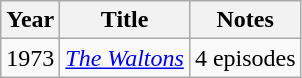<table class="wikitable">
<tr>
<th>Year</th>
<th>Title</th>
<th>Notes</th>
</tr>
<tr>
<td>1973</td>
<td><em><a href='#'>The Waltons</a></em></td>
<td>4 episodes</td>
</tr>
</table>
